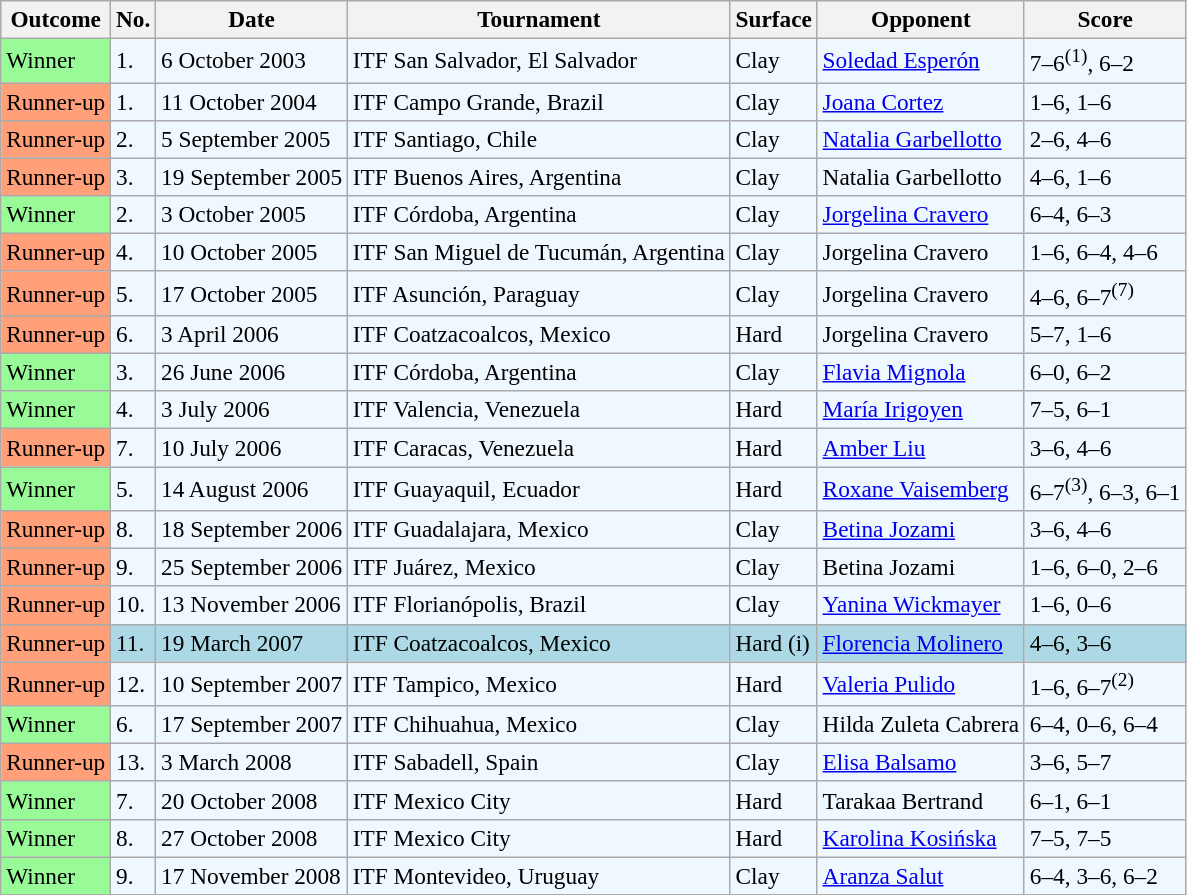<table class="sortable wikitable" style=font-size:97%>
<tr>
<th>Outcome</th>
<th>No.</th>
<th>Date</th>
<th>Tournament</th>
<th>Surface</th>
<th>Opponent</th>
<th class="unsortable">Score</th>
</tr>
<tr style="background:#f0f8ff;">
<td style="background:#98fb98;">Winner</td>
<td>1.</td>
<td>6 October 2003</td>
<td>ITF San Salvador, El Salvador</td>
<td>Clay</td>
<td> <a href='#'>Soledad Esperón</a></td>
<td>7–6<sup>(1)</sup>, 6–2</td>
</tr>
<tr style="background:#f0f8ff;">
<td style="background:#ffa07a;">Runner-up</td>
<td>1.</td>
<td>11 October 2004</td>
<td>ITF Campo Grande, Brazil</td>
<td>Clay</td>
<td> <a href='#'>Joana Cortez</a></td>
<td>1–6, 1–6</td>
</tr>
<tr style="background:#f0f8ff;">
<td style="background:#ffa07a;">Runner-up</td>
<td>2.</td>
<td>5 September 2005</td>
<td>ITF Santiago, Chile</td>
<td>Clay</td>
<td> <a href='#'>Natalia Garbellotto</a></td>
<td>2–6, 4–6</td>
</tr>
<tr style="background:#f0f8ff;">
<td style="background:#ffa07a;">Runner-up</td>
<td>3.</td>
<td>19 September 2005</td>
<td>ITF Buenos Aires, Argentina</td>
<td>Clay</td>
<td> Natalia Garbellotto</td>
<td>4–6, 1–6</td>
</tr>
<tr style="background:#f0f8ff;">
<td style="background:#98fb98;">Winner</td>
<td>2.</td>
<td>3 October 2005</td>
<td>ITF Córdoba, Argentina</td>
<td>Clay</td>
<td> <a href='#'>Jorgelina Cravero</a></td>
<td>6–4, 6–3</td>
</tr>
<tr style="background:#f0f8ff;">
<td style="background:#ffa07a;">Runner-up</td>
<td>4.</td>
<td>10 October 2005</td>
<td>ITF San Miguel de Tucumán, Argentina</td>
<td>Clay</td>
<td> Jorgelina Cravero</td>
<td>1–6, 6–4, 4–6</td>
</tr>
<tr style="background:#f0f8ff;">
<td style="background:#ffa07a;">Runner-up</td>
<td>5.</td>
<td>17 October 2005</td>
<td>ITF Asunción, Paraguay</td>
<td>Clay</td>
<td> Jorgelina Cravero</td>
<td>4–6, 6–7<sup>(7)</sup></td>
</tr>
<tr style="background:#f0f8ff;">
<td style="background:#ffa07a;">Runner-up</td>
<td>6.</td>
<td>3 April 2006</td>
<td>ITF Coatzacoalcos, Mexico</td>
<td>Hard</td>
<td> Jorgelina Cravero</td>
<td>5–7, 1–6</td>
</tr>
<tr style="background:#f0f8ff;">
<td style="background:#98fb98;">Winner</td>
<td>3.</td>
<td>26 June 2006</td>
<td>ITF Córdoba, Argentina</td>
<td>Clay</td>
<td> <a href='#'>Flavia Mignola</a></td>
<td>6–0, 6–2</td>
</tr>
<tr style="background:#f0f8ff;">
<td style="background:#98fb98;">Winner</td>
<td>4.</td>
<td>3 July 2006</td>
<td>ITF Valencia, Venezuela</td>
<td>Hard</td>
<td> <a href='#'>María Irigoyen</a></td>
<td>7–5, 6–1</td>
</tr>
<tr style="background:#f0f8ff;">
<td style="background:#ffa07a;">Runner-up</td>
<td>7.</td>
<td>10 July 2006</td>
<td>ITF Caracas, Venezuela</td>
<td>Hard</td>
<td> <a href='#'>Amber Liu</a></td>
<td>3–6, 4–6</td>
</tr>
<tr style="background:#f0f8ff;">
<td style="background:#98fb98;">Winner</td>
<td>5.</td>
<td>14 August 2006</td>
<td>ITF Guayaquil, Ecuador</td>
<td>Hard</td>
<td> <a href='#'>Roxane Vaisemberg</a></td>
<td>6–7<sup>(3)</sup>, 6–3, 6–1</td>
</tr>
<tr style="background:#f0f8ff;">
<td style="background:#ffa07a;">Runner-up</td>
<td>8.</td>
<td>18 September 2006</td>
<td>ITF Guadalajara, Mexico</td>
<td>Clay</td>
<td> <a href='#'>Betina Jozami</a></td>
<td>3–6, 4–6</td>
</tr>
<tr style="background:#f0f8ff;">
<td style="background:#ffa07a;">Runner-up</td>
<td>9.</td>
<td>25 September 2006</td>
<td>ITF Juárez, Mexico</td>
<td>Clay</td>
<td> Betina Jozami</td>
<td>1–6, 6–0, 2–6</td>
</tr>
<tr style="background:#f0f8ff;">
<td style="background:#ffa07a;">Runner-up</td>
<td>10.</td>
<td>13 November 2006</td>
<td>ITF Florianópolis, Brazil</td>
<td>Clay</td>
<td> <a href='#'>Yanina Wickmayer</a></td>
<td>1–6, 0–6</td>
</tr>
<tr style="background:lightblue;">
<td style="background:#ffa07a;">Runner-up</td>
<td>11.</td>
<td>19 March 2007</td>
<td>ITF Coatzacoalcos, Mexico</td>
<td>Hard (i)</td>
<td> <a href='#'>Florencia Molinero</a></td>
<td>4–6, 3–6</td>
</tr>
<tr style="background:#f0f8ff;">
<td style="background:#ffa07a;">Runner-up</td>
<td>12.</td>
<td>10 September 2007</td>
<td>ITF Tampico, Mexico</td>
<td>Hard</td>
<td> <a href='#'>Valeria Pulido</a></td>
<td>1–6, 6–7<sup>(2)</sup></td>
</tr>
<tr style="background:#f0f8ff;">
<td style="background:#98fb98;">Winner</td>
<td>6.</td>
<td>17 September 2007</td>
<td>ITF Chihuahua, Mexico</td>
<td>Clay</td>
<td> Hilda Zuleta Cabrera</td>
<td>6–4, 0–6, 6–4</td>
</tr>
<tr style="background:#f0f8ff;">
<td style="background:#ffa07a;">Runner-up</td>
<td>13.</td>
<td>3 March 2008</td>
<td>ITF Sabadell, Spain</td>
<td>Clay</td>
<td> <a href='#'>Elisa Balsamo</a></td>
<td>3–6, 5–7</td>
</tr>
<tr style="background:#f0f8ff;">
<td style="background:#98fb98;">Winner</td>
<td>7.</td>
<td>20 October 2008</td>
<td>ITF Mexico City</td>
<td>Hard</td>
<td> Tarakaa Bertrand</td>
<td>6–1, 6–1</td>
</tr>
<tr style="background:#f0f8ff;">
<td style="background:#98fb98;">Winner</td>
<td>8.</td>
<td>27 October 2008</td>
<td>ITF Mexico City</td>
<td>Hard</td>
<td> <a href='#'>Karolina Kosińska</a></td>
<td>7–5, 7–5</td>
</tr>
<tr style="background:#f0f8ff;">
<td style="background:#98fb98;">Winner</td>
<td>9.</td>
<td>17 November 2008</td>
<td>ITF Montevideo, Uruguay</td>
<td>Clay</td>
<td> <a href='#'>Aranza Salut</a></td>
<td>6–4, 3–6, 6–2</td>
</tr>
</table>
